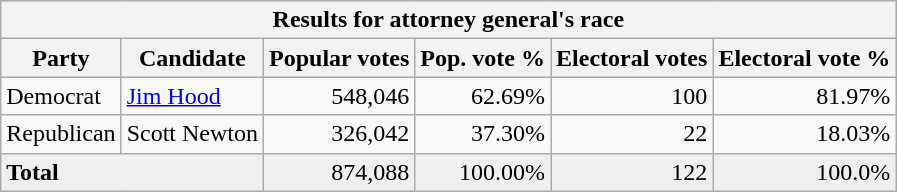<table class="wikitable">
<tr>
<th colspan="6">Results for attorney general's race</th>
</tr>
<tr>
<th>Party</th>
<th>Candidate</th>
<th>Popular votes</th>
<th>Pop. vote %</th>
<th>Electoral votes</th>
<th>Electoral vote %</th>
</tr>
<tr>
<td>Democrat</td>
<td><a href='#'>Jim Hood</a></td>
<td align="right">548,046</td>
<td align="right">62.69%</td>
<td align="right">100</td>
<td align="right">81.97%</td>
</tr>
<tr>
<td>Republican</td>
<td>Scott Newton</td>
<td align="right">326,042</td>
<td align="right">37.30%</td>
<td align="right">22</td>
<td align="right">18.03%</td>
</tr>
<tr style="background:#EFEFEF;">
<td colspan="2"><strong>Total</strong></td>
<td align="right">874,088</td>
<td align="right">100.00%</td>
<td align="right">122</td>
<td align="right">100.0%</td>
</tr>
</table>
